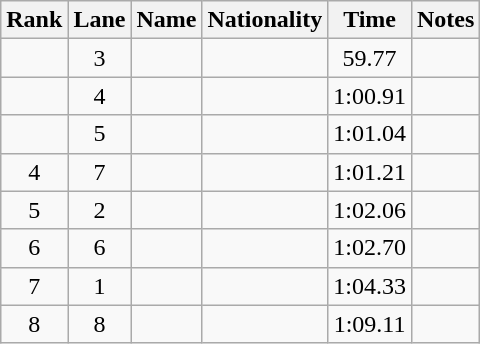<table class="wikitable sortable" style="text-align:center">
<tr>
<th>Rank</th>
<th>Lane</th>
<th>Name</th>
<th>Nationality</th>
<th>Time</th>
<th>Notes</th>
</tr>
<tr>
<td></td>
<td>3</td>
<td align=left></td>
<td align=left></td>
<td>59.77</td>
<td></td>
</tr>
<tr>
<td></td>
<td>4</td>
<td align=left></td>
<td align=left></td>
<td>1:00.91</td>
<td></td>
</tr>
<tr>
<td></td>
<td>5</td>
<td align=left></td>
<td align=left></td>
<td>1:01.04</td>
<td></td>
</tr>
<tr>
<td>4</td>
<td>7</td>
<td align=left></td>
<td align=left></td>
<td>1:01.21</td>
<td></td>
</tr>
<tr>
<td>5</td>
<td>2</td>
<td align=left></td>
<td align=left></td>
<td>1:02.06</td>
<td></td>
</tr>
<tr>
<td>6</td>
<td>6</td>
<td align=left></td>
<td align=left></td>
<td>1:02.70</td>
<td></td>
</tr>
<tr>
<td>7</td>
<td>1</td>
<td align=left></td>
<td align=left></td>
<td>1:04.33</td>
<td></td>
</tr>
<tr>
<td>8</td>
<td>8</td>
<td align=left></td>
<td align=left></td>
<td>1:09.11</td>
<td></td>
</tr>
</table>
